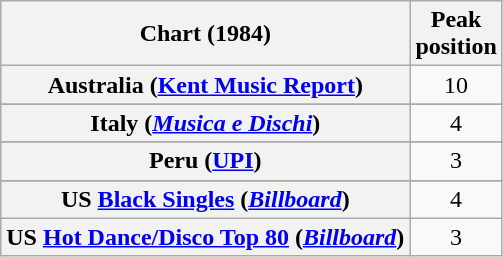<table class="wikitable sortable plainrowheaders" style="text-align:center">
<tr>
<th scope="col">Chart (1984)</th>
<th scope="col">Peak<br>position</th>
</tr>
<tr>
<th scope="row">Australia (<a href='#'>Kent Music Report</a>)</th>
<td>10</td>
</tr>
<tr>
</tr>
<tr>
</tr>
<tr>
<th scope="row">Italy (<em><a href='#'>Musica e Dischi</a></em>)</th>
<td>4</td>
</tr>
<tr>
</tr>
<tr>
</tr>
<tr>
</tr>
<tr>
</tr>
<tr>
<th scope="row">Peru (<a href='#'>UPI</a>)</th>
<td>3</td>
</tr>
<tr>
</tr>
<tr>
</tr>
<tr>
</tr>
<tr>
</tr>
<tr>
<th scope="row">US <a href='#'>Black Singles</a> (<em><a href='#'>Billboard</a></em>)</th>
<td>4</td>
</tr>
<tr>
<th scope="row">US <a href='#'>Hot Dance/Disco Top 80</a> (<em><a href='#'>Billboard</a></em>)</th>
<td>3</td>
</tr>
</table>
